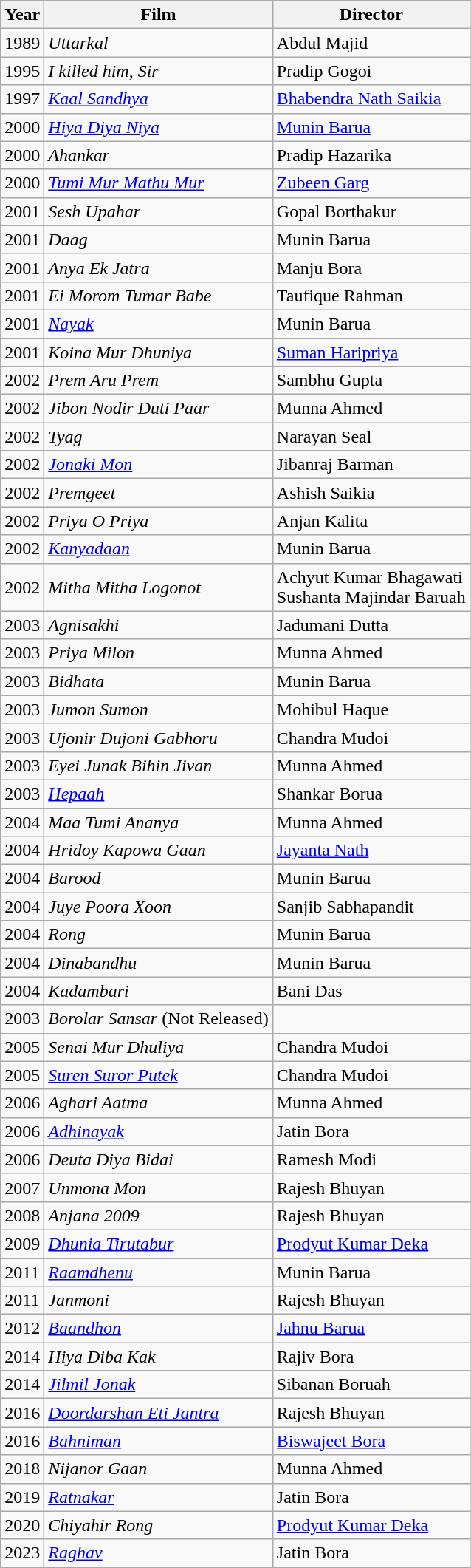<table class="wikitable sortable">
<tr>
<th>Year</th>
<th>Film</th>
<th>Director</th>
</tr>
<tr>
<td>1989</td>
<td><em>Uttarkal</em></td>
<td>Abdul Majid</td>
</tr>
<tr>
<td>1995</td>
<td><em>I killed him, Sir</em></td>
<td>Pradip Gogoi</td>
</tr>
<tr>
<td>1997</td>
<td><em><a href='#'>Kaal Sandhya</a></em></td>
<td><a href='#'>Bhabendra Nath Saikia</a></td>
</tr>
<tr>
<td>2000</td>
<td><em><a href='#'>Hiya Diya Niya</a></em></td>
<td><a href='#'>Munin Barua</a></td>
</tr>
<tr>
<td>2000</td>
<td><em>Ahankar</em></td>
<td>Pradip Hazarika</td>
</tr>
<tr>
<td>2000</td>
<td><em><a href='#'>Tumi Mur Mathu Mur</a></em></td>
<td><a href='#'>Zubeen Garg</a></td>
</tr>
<tr>
<td>2001</td>
<td><em>Sesh Upahar</em></td>
<td>Gopal Borthakur</td>
</tr>
<tr>
<td>2001</td>
<td><em>Daag</em></td>
<td>Munin Barua</td>
</tr>
<tr>
<td>2001</td>
<td><em> Anya Ek Jatra</em></td>
<td>Manju Bora</td>
</tr>
<tr>
<td>2001</td>
<td><em>Ei Morom Tumar Babe</em></td>
<td>Taufique Rahman</td>
</tr>
<tr>
<td>2001</td>
<td><em><a href='#'>Nayak</a></em></td>
<td>Munin Barua</td>
</tr>
<tr>
<td>2001</td>
<td><em>Koina Mur Dhuniya</em></td>
<td><a href='#'>Suman Haripriya</a></td>
</tr>
<tr>
<td>2002</td>
<td><em>Prem Aru Prem</em></td>
<td>Sambhu Gupta</td>
</tr>
<tr>
<td>2002</td>
<td><em>Jibon Nodir Duti Paar</em></td>
<td>Munna Ahmed</td>
</tr>
<tr>
<td>2002</td>
<td><em>Tyag</em></td>
<td>Narayan Seal</td>
</tr>
<tr>
<td>2002</td>
<td><em><a href='#'>Jonaki Mon</a></em></td>
<td>Jibanraj Barman</td>
</tr>
<tr>
<td>2002</td>
<td><em>Premgeet</em></td>
<td>Ashish Saikia</td>
</tr>
<tr>
<td>2002</td>
<td><em> Priya O Priya</em></td>
<td>Anjan Kalita</td>
</tr>
<tr>
<td>2002</td>
<td><em> <a href='#'>Kanyadaan</a></em></td>
<td>Munin Barua</td>
</tr>
<tr>
<td>2002</td>
<td><em>Mitha Mitha Logonot</em></td>
<td>Achyut Kumar Bhagawati<br>Sushanta Majindar Baruah</td>
</tr>
<tr>
<td>2003</td>
<td><em>Agnisakhi</em></td>
<td>Jadumani Dutta</td>
</tr>
<tr>
<td>2003</td>
<td><em>Priya Milon</em></td>
<td>Munna Ahmed</td>
</tr>
<tr>
<td>2003</td>
<td><em>Bidhata</em></td>
<td>Munin Barua</td>
</tr>
<tr>
<td>2003</td>
<td><em> Jumon Sumon</em></td>
<td>Mohibul Haque</td>
</tr>
<tr>
<td>2003</td>
<td><em>Ujonir Dujoni Gabhoru</em></td>
<td>Chandra Mudoi</td>
</tr>
<tr>
<td>2003</td>
<td><em>Eyei Junak Bihin Jivan</em></td>
<td>Munna Ahmed</td>
</tr>
<tr>
<td>2003</td>
<td><em><a href='#'>Hepaah</a></em></td>
<td>Shankar Borua</td>
</tr>
<tr>
<td>2004</td>
<td><em>Maa Tumi Ananya</em></td>
<td>Munna Ahmed</td>
</tr>
<tr>
<td>2004</td>
<td><em>Hridoy Kapowa Gaan</em></td>
<td><a href='#'>Jayanta Nath</a></td>
</tr>
<tr>
<td>2004</td>
<td><em>Barood</em></td>
<td>Munin Barua</td>
</tr>
<tr>
<td>2004</td>
<td><em>Juye Poora Xoon</em></td>
<td>Sanjib Sabhapandit</td>
</tr>
<tr>
<td>2004</td>
<td><em>Rong</em></td>
<td>Munin Barua</td>
</tr>
<tr>
<td>2004</td>
<td><em>Dinabandhu</em></td>
<td>Munin Barua</td>
</tr>
<tr>
<td>2004</td>
<td><em>Kadambari</em></td>
<td>Bani Das</td>
</tr>
<tr>
<td>2003</td>
<td><em>Borolar Sansar</em> (Not Released)</td>
<td></td>
</tr>
<tr>
<td>2005</td>
<td><em>Senai Mur Dhuliya</em></td>
<td>Chandra Mudoi</td>
</tr>
<tr>
<td>2005</td>
<td><em><a href='#'>Suren Suror Putek</a></em></td>
<td>Chandra Mudoi</td>
</tr>
<tr>
<td>2006</td>
<td><em>Aghari Aatma</em></td>
<td>Munna Ahmed</td>
</tr>
<tr>
<td>2006</td>
<td><em><a href='#'>Adhinayak</a></em></td>
<td>Jatin Bora</td>
</tr>
<tr>
<td>2006</td>
<td><em>Deuta Diya Bidai</em></td>
<td>Ramesh Modi</td>
</tr>
<tr>
<td>2007</td>
<td><em>Unmona Mon</em></td>
<td>Rajesh Bhuyan</td>
</tr>
<tr>
<td>2008</td>
<td><em>Anjana 2009</em></td>
<td>Rajesh Bhuyan</td>
</tr>
<tr>
<td>2009</td>
<td><em><a href='#'>Dhunia Tirutabur</a></em></td>
<td><a href='#'>Prodyut Kumar Deka</a></td>
</tr>
<tr>
<td>2011</td>
<td><em><a href='#'>Raamdhenu</a></em></td>
<td>Munin Barua</td>
</tr>
<tr>
<td>2011</td>
<td><em>Janmoni</em></td>
<td>Rajesh Bhuyan</td>
</tr>
<tr>
<td>2012</td>
<td><em><a href='#'>Baandhon</a></em></td>
<td><a href='#'>Jahnu Barua</a></td>
</tr>
<tr>
<td>2014</td>
<td><em>Hiya Diba Kak</em></td>
<td>Rajiv Bora</td>
</tr>
<tr>
<td>2014</td>
<td><em><a href='#'>Jilmil Jonak</a></em></td>
<td>Sibanan Boruah</td>
</tr>
<tr>
<td>2016</td>
<td><em><a href='#'>Doordarshan Eti Jantra</a></em></td>
<td>Rajesh Bhuyan</td>
</tr>
<tr>
<td>2016</td>
<td><em><a href='#'>Bahniman</a></em></td>
<td><a href='#'>Biswajeet Bora</a></td>
</tr>
<tr>
<td>2018</td>
<td><em>Nijanor Gaan</em></td>
<td>Munna Ahmed</td>
</tr>
<tr>
<td>2019</td>
<td><em><a href='#'>Ratnakar</a></em>  </td>
<td>Jatin Bora</td>
</tr>
<tr>
<td>2020</td>
<td><em>Chiyahir Rong</em></td>
<td><a href='#'>Prodyut Kumar Deka</a></td>
</tr>
<tr>
<td>2023</td>
<td><em><a href='#'>Raghav</a></em> </td>
<td>Jatin Bora</td>
</tr>
</table>
